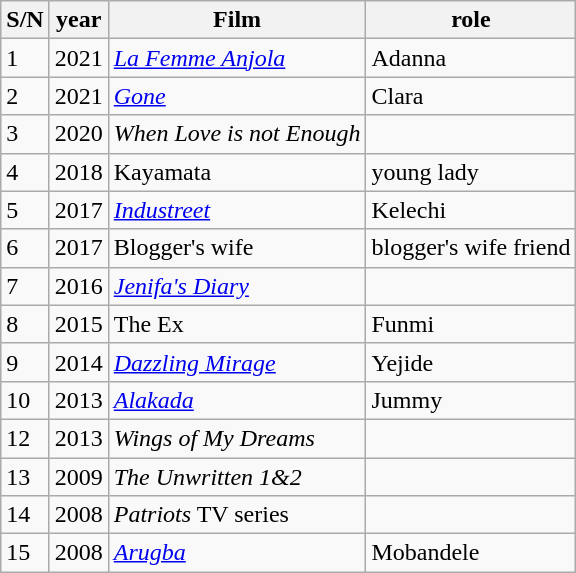<table class="wikitable">
<tr>
<th>S/N</th>
<th>year</th>
<th>Film</th>
<th>role</th>
</tr>
<tr>
<td>1</td>
<td>2021</td>
<td><em><a href='#'>La Femme Anjola</a></em></td>
<td>Adanna</td>
</tr>
<tr>
<td>2</td>
<td>2021</td>
<td><em><a href='#'>Gone</a></em></td>
<td>Clara</td>
</tr>
<tr>
<td>3</td>
<td>2020</td>
<td><em>When Love is not Enough</em></td>
<td></td>
</tr>
<tr>
<td>4</td>
<td>2018</td>
<td>Kayamata</td>
<td>young lady</td>
</tr>
<tr>
<td>5</td>
<td>2017</td>
<td><em><a href='#'>Industreet</a></em></td>
<td>Kelechi</td>
</tr>
<tr>
<td>6</td>
<td>2017</td>
<td>Blogger's wife</td>
<td>blogger's wife friend</td>
</tr>
<tr>
<td>7</td>
<td>2016</td>
<td><em><a href='#'>Jenifa's Diary</a></em></td>
<td></td>
</tr>
<tr>
<td>8</td>
<td>2015</td>
<td>The Ex</td>
<td>Funmi</td>
</tr>
<tr>
<td>9</td>
<td>2014</td>
<td><em><a href='#'>Dazzling Mirage</a></em></td>
<td>Yejide</td>
</tr>
<tr>
<td>10</td>
<td>2013</td>
<td><em><a href='#'>Alakada</a></em></td>
<td>Jummy</td>
</tr>
<tr>
<td>12</td>
<td>2013</td>
<td><em>Wings of My Dreams</em></td>
<td></td>
</tr>
<tr>
<td>13</td>
<td>2009</td>
<td><em>The Unwritten 1&2</em></td>
<td></td>
</tr>
<tr>
<td>14</td>
<td>2008</td>
<td><em>Patriots</em> TV series</td>
<td></td>
</tr>
<tr>
<td>15</td>
<td>2008</td>
<td><em><a href='#'>Arugba</a></em></td>
<td>Mobandele</td>
</tr>
</table>
